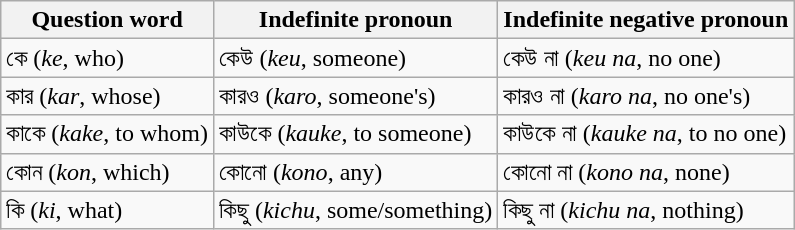<table class="wikitable">
<tr>
<th>Question word</th>
<th>Indefinite pronoun</th>
<th>Indefinite negative pronoun</th>
</tr>
<tr>
<td>কে (<em>ke</em>, who)</td>
<td>কেউ (<em>keu</em>, someone)</td>
<td>কেউ না (<em>keu na</em>, no one)</td>
</tr>
<tr>
<td>কার (<em>kar</em>, whose)</td>
<td>কারও (<em>karo</em>, someone's)</td>
<td>কারও না (<em>karo na</em>, no one's)</td>
</tr>
<tr>
<td>কাকে (<em>kake</em>, to whom)</td>
<td>কাউকে (<em>kauke</em>, to someone)</td>
<td>কাউকে না  (<em>kauke na</em>, to no one)</td>
</tr>
<tr>
<td>কোন (<em>kon</em>, which)</td>
<td>কোনো (<em>kono</em>, any)</td>
<td>কোনো না (<em>kono na</em>, none)</td>
</tr>
<tr>
<td>কি (<em>ki</em>, what)</td>
<td>কিছু (<em>kichu</em>, some/something)</td>
<td>কিছু না (<em>kichu na</em>, nothing)</td>
</tr>
</table>
